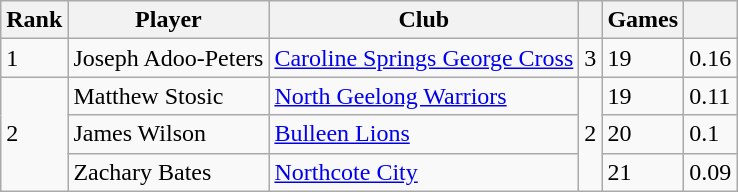<table class="wikitable">
<tr>
<th>Rank</th>
<th>Player</th>
<th>Club</th>
<th></th>
<th>Games</th>
<th></th>
</tr>
<tr>
<td>1</td>
<td>Joseph Adoo-Peters</td>
<td><a href='#'>Caroline Springs George Cross</a></td>
<td>3</td>
<td>19</td>
<td>0.16</td>
</tr>
<tr>
<td rowspan="3">2</td>
<td>Matthew Stosic</td>
<td><a href='#'>North Geelong Warriors</a></td>
<td rowspan="3">2</td>
<td>19</td>
<td>0.11</td>
</tr>
<tr>
<td>James Wilson</td>
<td><a href='#'>Bulleen Lions</a></td>
<td>20</td>
<td>0.1</td>
</tr>
<tr>
<td>Zachary Bates</td>
<td><a href='#'>Northcote City</a></td>
<td>21</td>
<td>0.09</td>
</tr>
</table>
